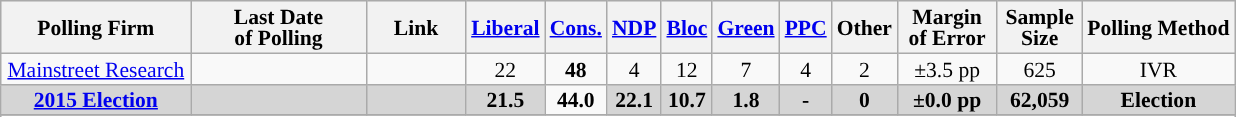<table class="wikitable sortable" style="text-align:center;font-size:90%;line-height:14px;">
<tr style="background:#e9e9e9;">
<th style="width:120px">Polling Firm</th>
<th style="width:110px">Last Date<br>of Polling</th>
<th style="width:60px" class="unsortable">Link</th>
<th style="background-color:"><strong><a href='#'>Liberal</a></strong></th>
<th style="background-color:"><strong><a href='#'>Cons.</a></strong></th>
<th style="background-color:"><strong><a href='#'>NDP</a></strong></th>
<th style="background-color:"><strong><a href='#'>Bloc</a></strong></th>
<th style="background-color:"><strong><a href='#'>Green</a></strong></th>
<th style="background-color:"><strong><a href='#'>PPC</a></strong></th>
<th style="background-color:"><strong>Other</strong></th>
<th style="width:60px;" class=unsortable>Margin<br>of Error</th>
<th style="width:50px;" class=unsortable>Sample<br>Size</th>
<th class=unsortable>Polling Method</th>
</tr>
<tr>
<td><a href='#'>Mainstreet Research</a></td>
<td></td>
<td></td>
<td>22</td>
<td><strong>48</strong></td>
<td>4</td>
<td>12</td>
<td>7</td>
<td>4</td>
<td>2</td>
<td>±3.5 pp</td>
<td>625</td>
<td>IVR</td>
</tr>
<tr>
<td style="background:#D5D5D5"><strong><a href='#'>2015 Election</a></strong></td>
<td style="background:#D5D5D5"><strong></strong></td>
<td style="background:#D5D5D5"></td>
<td style="background:#D5D5D5"><strong>21.5</strong></td>
<td><strong>44.0</strong></td>
<td style="background:#D5D5D5"><strong>22.1</strong></td>
<td style="background:#D5D5D5"><strong>10.7</strong></td>
<td style="background:#D5D5D5"><strong>1.8</strong></td>
<td style="background:#D5D5D5"><strong>-</strong></td>
<td style="background:#D5D5D5"><strong>0</strong></td>
<td style="background:#D5D5D5"><strong>±0.0 pp</strong></td>
<td style="background:#D5D5D5"><strong>62,059</strong></td>
<td style="background:#D5D5D5"><strong>Election</strong></td>
</tr>
<tr>
</tr>
<tr>
</tr>
</table>
